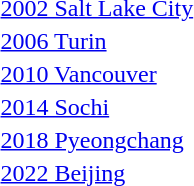<table>
<tr>
<td><a href='#'>2002 Salt Lake City</a><br></td>
<td></td>
<td></td>
<td></td>
</tr>
<tr>
<td><a href='#'>2006 Turin</a><br></td>
<td></td>
<td></td>
<td></td>
</tr>
<tr>
<td><a href='#'>2010 Vancouver</a><br></td>
<td></td>
<td></td>
<td></td>
</tr>
<tr>
<td><a href='#'>2014 Sochi</a><br></td>
<td></td>
<td></td>
<td></td>
</tr>
<tr>
<td><a href='#'>2018 Pyeongchang</a><br></td>
<td></td>
<td></td>
<td></td>
</tr>
<tr>
<td><a href='#'>2022 Beijing</a><br></td>
<td></td>
<td></td>
<td></td>
</tr>
<tr>
</tr>
</table>
